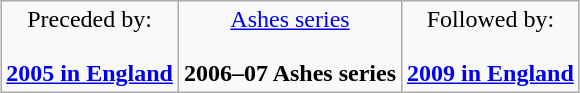<table class="wikitable" style="margin:0.5em auto; clear: both; text-align:center;">
<tr>
<td>Preceded by:<br><br><strong><a href='#'>2005 in England</a></strong></td>
<td><a href='#'>Ashes series</a><br><br><strong>2006–07 Ashes series</strong></td>
<td>Followed by:<br><br><strong><a href='#'>2009 in England</a></strong></td>
</tr>
</table>
